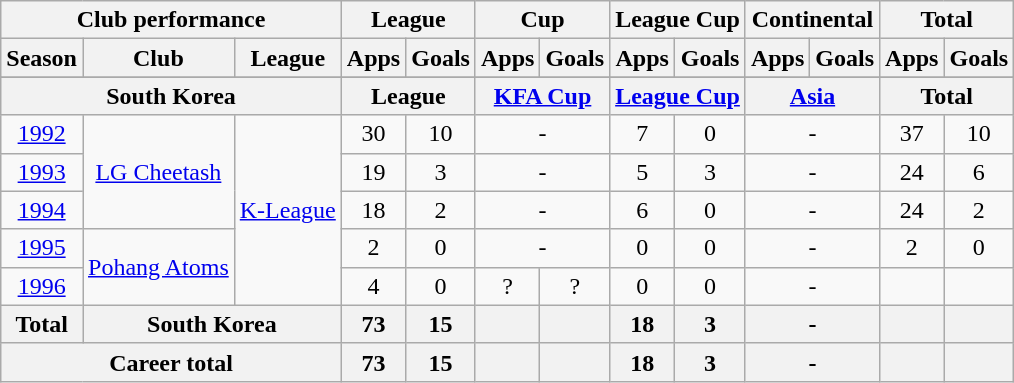<table class="wikitable" style="text-align:center">
<tr>
<th colspan=3>Club performance</th>
<th colspan=2>League</th>
<th colspan=2>Cup</th>
<th colspan=2>League Cup</th>
<th colspan=2>Continental</th>
<th colspan=2>Total</th>
</tr>
<tr>
<th>Season</th>
<th>Club</th>
<th>League</th>
<th>Apps</th>
<th>Goals</th>
<th>Apps</th>
<th>Goals</th>
<th>Apps</th>
<th>Goals</th>
<th>Apps</th>
<th>Goals</th>
<th>Apps</th>
<th>Goals</th>
</tr>
<tr>
</tr>
<tr>
<th colspan=3>South Korea</th>
<th colspan=2>League</th>
<th colspan=2><a href='#'>KFA Cup</a></th>
<th colspan=2><a href='#'>League Cup</a></th>
<th colspan=2><a href='#'>Asia</a></th>
<th colspan=2>Total</th>
</tr>
<tr>
<td><a href='#'>1992</a></td>
<td rowspan="3"><a href='#'>LG Cheetash</a></td>
<td rowspan="5"><a href='#'>K-League</a></td>
<td>30</td>
<td>10</td>
<td colspan="2">-</td>
<td>7</td>
<td>0</td>
<td colspan="2">-</td>
<td>37</td>
<td>10</td>
</tr>
<tr>
<td><a href='#'>1993</a></td>
<td>19</td>
<td>3</td>
<td colspan="2">-</td>
<td>5</td>
<td>3</td>
<td colspan="2">-</td>
<td>24</td>
<td>6</td>
</tr>
<tr>
<td><a href='#'>1994</a></td>
<td>18</td>
<td>2</td>
<td colspan="2">-</td>
<td>6</td>
<td>0</td>
<td colspan="2">-</td>
<td>24</td>
<td>2</td>
</tr>
<tr>
<td><a href='#'>1995</a></td>
<td rowspan="2"><a href='#'>Pohang Atoms</a></td>
<td>2</td>
<td>0</td>
<td colspan="2">-</td>
<td>0</td>
<td>0</td>
<td colspan="2">-</td>
<td>2</td>
<td>0</td>
</tr>
<tr>
<td><a href='#'>1996</a></td>
<td>4</td>
<td>0</td>
<td>?</td>
<td>?</td>
<td>0</td>
<td>0</td>
<td colspan="2">-</td>
<td></td>
<td></td>
</tr>
<tr>
<th rowspan=1>Total</th>
<th colspan=2>South Korea</th>
<th>73</th>
<th>15</th>
<th></th>
<th></th>
<th>18</th>
<th>3</th>
<th colspan="2">-</th>
<th></th>
<th></th>
</tr>
<tr>
<th colspan=3>Career total</th>
<th>73</th>
<th>15</th>
<th></th>
<th></th>
<th>18</th>
<th>3</th>
<th colspan="2">-</th>
<th></th>
<th></th>
</tr>
</table>
